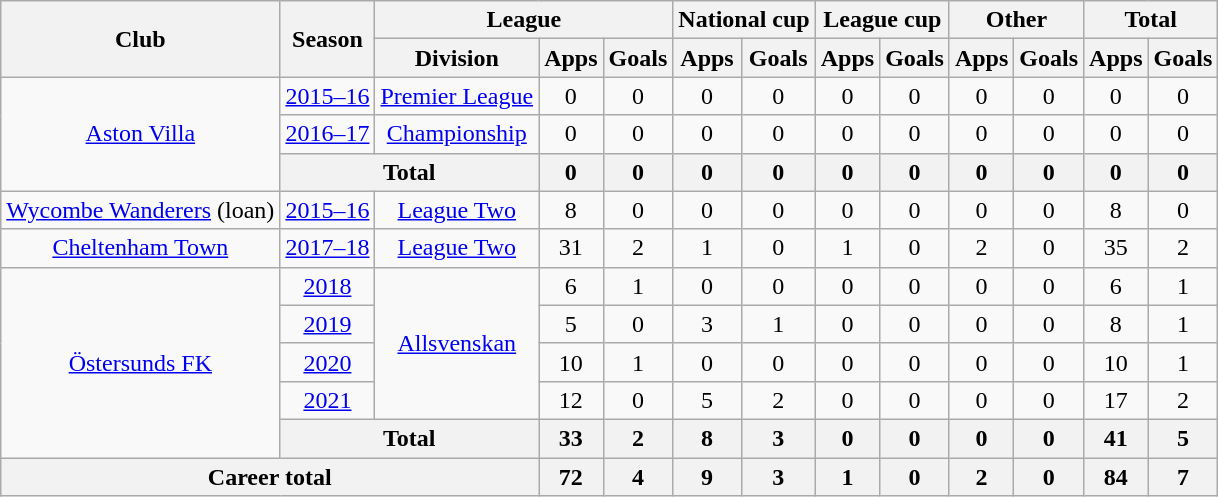<table class="wikitable" style="text-align:center">
<tr>
<th rowspan="2">Club</th>
<th rowspan="2">Season</th>
<th colspan="3">League</th>
<th colspan="2">National cup</th>
<th colspan="2">League cup</th>
<th colspan="2">Other</th>
<th colspan="2">Total</th>
</tr>
<tr>
<th>Division</th>
<th>Apps</th>
<th>Goals</th>
<th>Apps</th>
<th>Goals</th>
<th>Apps</th>
<th>Goals</th>
<th>Apps</th>
<th>Goals</th>
<th>Apps</th>
<th>Goals</th>
</tr>
<tr>
<td rowspan="3"><a href='#'>Aston Villa</a></td>
<td><a href='#'>2015–16</a></td>
<td><a href='#'>Premier League</a></td>
<td>0</td>
<td>0</td>
<td>0</td>
<td>0</td>
<td>0</td>
<td>0</td>
<td>0</td>
<td>0</td>
<td>0</td>
<td>0</td>
</tr>
<tr>
<td><a href='#'>2016–17</a></td>
<td><a href='#'>Championship</a></td>
<td>0</td>
<td>0</td>
<td>0</td>
<td>0</td>
<td>0</td>
<td>0</td>
<td>0</td>
<td>0</td>
<td>0</td>
<td>0</td>
</tr>
<tr>
<th colspan="2">Total</th>
<th>0</th>
<th>0</th>
<th>0</th>
<th>0</th>
<th>0</th>
<th>0</th>
<th>0</th>
<th>0</th>
<th>0</th>
<th>0</th>
</tr>
<tr>
<td><a href='#'>Wycombe Wanderers</a> (loan)</td>
<td><a href='#'>2015–16</a></td>
<td><a href='#'>League Two</a></td>
<td>8</td>
<td>0</td>
<td>0</td>
<td>0</td>
<td>0</td>
<td>0</td>
<td>0</td>
<td>0</td>
<td>8</td>
<td>0</td>
</tr>
<tr>
<td><a href='#'>Cheltenham Town</a></td>
<td><a href='#'>2017–18</a></td>
<td><a href='#'>League Two</a></td>
<td>31</td>
<td>2</td>
<td>1</td>
<td>0</td>
<td>1</td>
<td>0</td>
<td>2</td>
<td>0</td>
<td>35</td>
<td>2</td>
</tr>
<tr>
<td rowspan="5"><a href='#'>Östersunds FK</a></td>
<td><a href='#'>2018</a></td>
<td rowspan="4"><a href='#'>Allsvenskan</a></td>
<td>6</td>
<td>1</td>
<td>0</td>
<td>0</td>
<td>0</td>
<td>0</td>
<td>0</td>
<td>0</td>
<td>6</td>
<td>1</td>
</tr>
<tr>
<td><a href='#'>2019</a></td>
<td>5</td>
<td>0</td>
<td>3</td>
<td>1</td>
<td>0</td>
<td>0</td>
<td>0</td>
<td>0</td>
<td>8</td>
<td>1</td>
</tr>
<tr>
<td><a href='#'>2020</a></td>
<td>10</td>
<td>1</td>
<td>0</td>
<td>0</td>
<td>0</td>
<td>0</td>
<td>0</td>
<td>0</td>
<td>10</td>
<td>1</td>
</tr>
<tr>
<td><a href='#'>2021</a></td>
<td>12</td>
<td>0</td>
<td>5</td>
<td>2</td>
<td>0</td>
<td>0</td>
<td>0</td>
<td>0</td>
<td>17</td>
<td>2</td>
</tr>
<tr>
<th colspan="2">Total</th>
<th>33</th>
<th>2</th>
<th>8</th>
<th>3</th>
<th>0</th>
<th>0</th>
<th>0</th>
<th>0</th>
<th>41</th>
<th>5</th>
</tr>
<tr>
<th colspan="3">Career total</th>
<th>72</th>
<th>4</th>
<th>9</th>
<th>3</th>
<th>1</th>
<th>0</th>
<th>2</th>
<th>0</th>
<th>84</th>
<th>7</th>
</tr>
</table>
